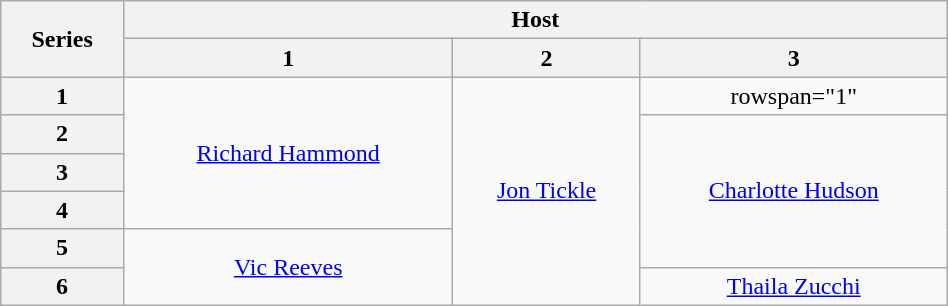<table class="wikitable" style="text-align:center; width: 50%;">
<tr>
<th rowspan=2>Series</th>
<th colspan="3">Host</th>
</tr>
<tr>
<th>1</th>
<th>2</th>
<th>3</th>
</tr>
<tr>
<th scope="row">1</th>
<td rowspan="4"><a href='#'>Richard Hammond</a></td>
<td rowspan="6"><a href='#'>Jon Tickle</a></td>
<td>rowspan="1" </td>
</tr>
<tr>
<th scope="row">2</th>
<td rowspan="4"><a href='#'>Charlotte Hudson</a></td>
</tr>
<tr>
<th scope="row">3</th>
</tr>
<tr>
<th scope="row">4</th>
</tr>
<tr>
<th scope="row">5</th>
<td rowspan="2"><a href='#'>Vic Reeves</a></td>
</tr>
<tr>
<th scope="row">6</th>
<td rowspan="1"><a href='#'>Thaila Zucchi</a></td>
</tr>
</table>
